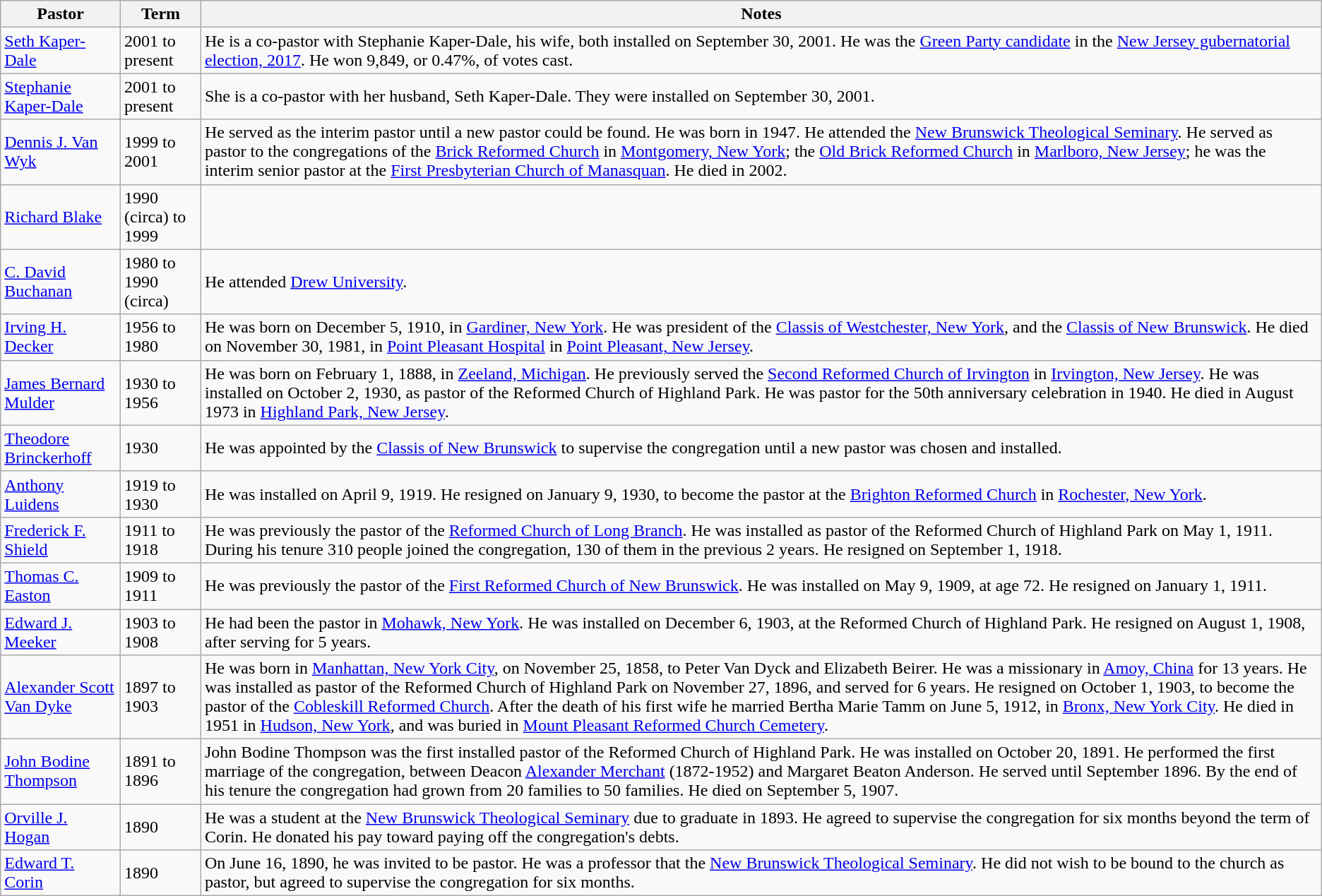<table class="wikitable sortable">
<tr>
<th>Pastor</th>
<th>Term</th>
<th>Notes</th>
</tr>
<tr>
<td><a href='#'>Seth Kaper-Dale</a></td>
<td>2001 to present</td>
<td>He is a co-pastor with Stephanie Kaper-Dale, his wife, both installed on September 30, 2001. He was the <a href='#'>Green Party candidate</a> in the <a href='#'>New Jersey gubernatorial election, 2017</a>. He won 9,849, or 0.47%, of votes cast.</td>
</tr>
<tr>
<td><a href='#'>Stephanie Kaper-Dale</a></td>
<td>2001 to present</td>
<td>She is a co-pastor with her husband, Seth Kaper-Dale. They were installed on September 30, 2001.</td>
</tr>
<tr>
<td><a href='#'>Dennis J. Van Wyk</a></td>
<td>1999 to 2001</td>
<td>He served as the interim pastor until a new pastor could be found. He was born in 1947. He attended the <a href='#'>New Brunswick Theological Seminary</a>. He served as pastor to the congregations of the <a href='#'>Brick Reformed Church</a> in <a href='#'>Montgomery, New York</a>; the <a href='#'>Old Brick Reformed Church</a> in <a href='#'>Marlboro, New Jersey</a>; he was the interim senior pastor at the <a href='#'>First Presbyterian Church of Manasquan</a>. He died in 2002.</td>
</tr>
<tr>
<td><a href='#'>Richard Blake</a></td>
<td>1990 (circa) to 1999</td>
<td></td>
</tr>
<tr>
<td><a href='#'>C. David Buchanan</a></td>
<td>1980 to 1990 (circa)</td>
<td>He attended <a href='#'>Drew University</a>.</td>
</tr>
<tr>
<td><a href='#'>Irving H. Decker</a></td>
<td>1956 to 1980</td>
<td>He was born on December 5, 1910, in <a href='#'>Gardiner, New York</a>. He was president of the <a href='#'>Classis of Westchester, New York</a>, and the <a href='#'>Classis of New Brunswick</a>. He died on November 30, 1981, in <a href='#'>Point Pleasant Hospital</a> in <a href='#'>Point Pleasant, New Jersey</a>.</td>
</tr>
<tr>
<td><a href='#'>James Bernard Mulder</a></td>
<td>1930 to 1956</td>
<td>He was born on February 1, 1888, in <a href='#'>Zeeland, Michigan</a>. He previously served the <a href='#'>Second Reformed Church of Irvington</a> in <a href='#'>Irvington, New Jersey</a>. He was installed on October 2, 1930, as pastor of the Reformed Church of Highland Park. He was pastor for the 50th anniversary celebration in 1940. He died in August 1973 in <a href='#'>Highland Park, New Jersey</a>.</td>
</tr>
<tr>
<td><a href='#'>Theodore Brinckerhoff</a></td>
<td>1930</td>
<td>He was appointed by the <a href='#'>Classis of New Brunswick</a> to supervise the congregation until a new pastor was chosen and installed.</td>
</tr>
<tr>
<td><a href='#'>Anthony Luidens</a></td>
<td>1919 to 1930</td>
<td>He was installed on April 9, 1919. He resigned on January 9, 1930, to become the pastor at the <a href='#'>Brighton Reformed Church</a> in <a href='#'>Rochester, New York</a>.</td>
</tr>
<tr>
<td><a href='#'>Frederick F. Shield</a></td>
<td>1911 to 1918</td>
<td>He was previously the pastor of the <a href='#'>Reformed Church of Long Branch</a>. He was installed as pastor of the Reformed Church of Highland Park on May 1, 1911. During his tenure 310 people joined the congregation, 130 of them in the previous 2 years. He resigned on September 1, 1918.</td>
</tr>
<tr>
<td><a href='#'>Thomas C. Easton</a></td>
<td>1909 to 1911</td>
<td>He was previously the pastor of the <a href='#'>First Reformed Church of New Brunswick</a>. He was installed on May 9, 1909, at age 72. He resigned on January 1, 1911.</td>
</tr>
<tr>
<td><a href='#'>Edward J. Meeker</a></td>
<td>1903 to 1908</td>
<td>He had been the pastor in <a href='#'>Mohawk, New York</a>. He was installed on December 6, 1903, at the Reformed Church of Highland Park. He resigned on August 1, 1908, after serving for 5 years.</td>
</tr>
<tr>
<td><a href='#'>Alexander Scott Van Dyke</a></td>
<td>1897 to 1903</td>
<td>He was born in <a href='#'>Manhattan, New York City</a>, on November 25, 1858, to Peter Van Dyck and Elizabeth Beirer. He was a missionary in <a href='#'>Amoy, China</a> for 13 years. He was installed as pastor of the Reformed Church of Highland Park on November 27, 1896, and served for 6 years. He resigned on October 1, 1903, to become the pastor of the <a href='#'>Cobleskill Reformed Church</a>. After the death of his first wife he married Bertha Marie Tamm on June 5, 1912, in <a href='#'>Bronx, New York City</a>. He died in 1951 in <a href='#'>Hudson, New York</a>, and was buried in <a href='#'>Mount Pleasant Reformed Church Cemetery</a>.</td>
</tr>
<tr>
<td><a href='#'>John Bodine Thompson</a></td>
<td>1891 to 1896</td>
<td>John Bodine Thompson was the first installed pastor of the Reformed Church of Highland Park. He was installed on October 20, 1891. He performed the first marriage of the congregation, between Deacon <a href='#'>Alexander Merchant</a> (1872-1952) and Margaret Beaton Anderson. He served until September 1896. By the end of his tenure the congregation had grown from 20 families to 50 families. He died on September 5, 1907.</td>
</tr>
<tr>
<td><a href='#'>Orville J. Hogan</a></td>
<td>1890</td>
<td>He was a student at the <a href='#'>New Brunswick Theological Seminary</a> due to graduate in 1893. He agreed to supervise the congregation for six months beyond the term of Corin. He donated his pay toward paying off the congregation's debts.</td>
</tr>
<tr>
<td><a href='#'>Edward T. Corin</a></td>
<td>1890</td>
<td>On June 16, 1890, he was invited to be pastor. He was a professor that the <a href='#'>New Brunswick Theological Seminary</a>. He did not wish to be bound to the church as pastor, but agreed to supervise the congregation for six months.</td>
</tr>
</table>
